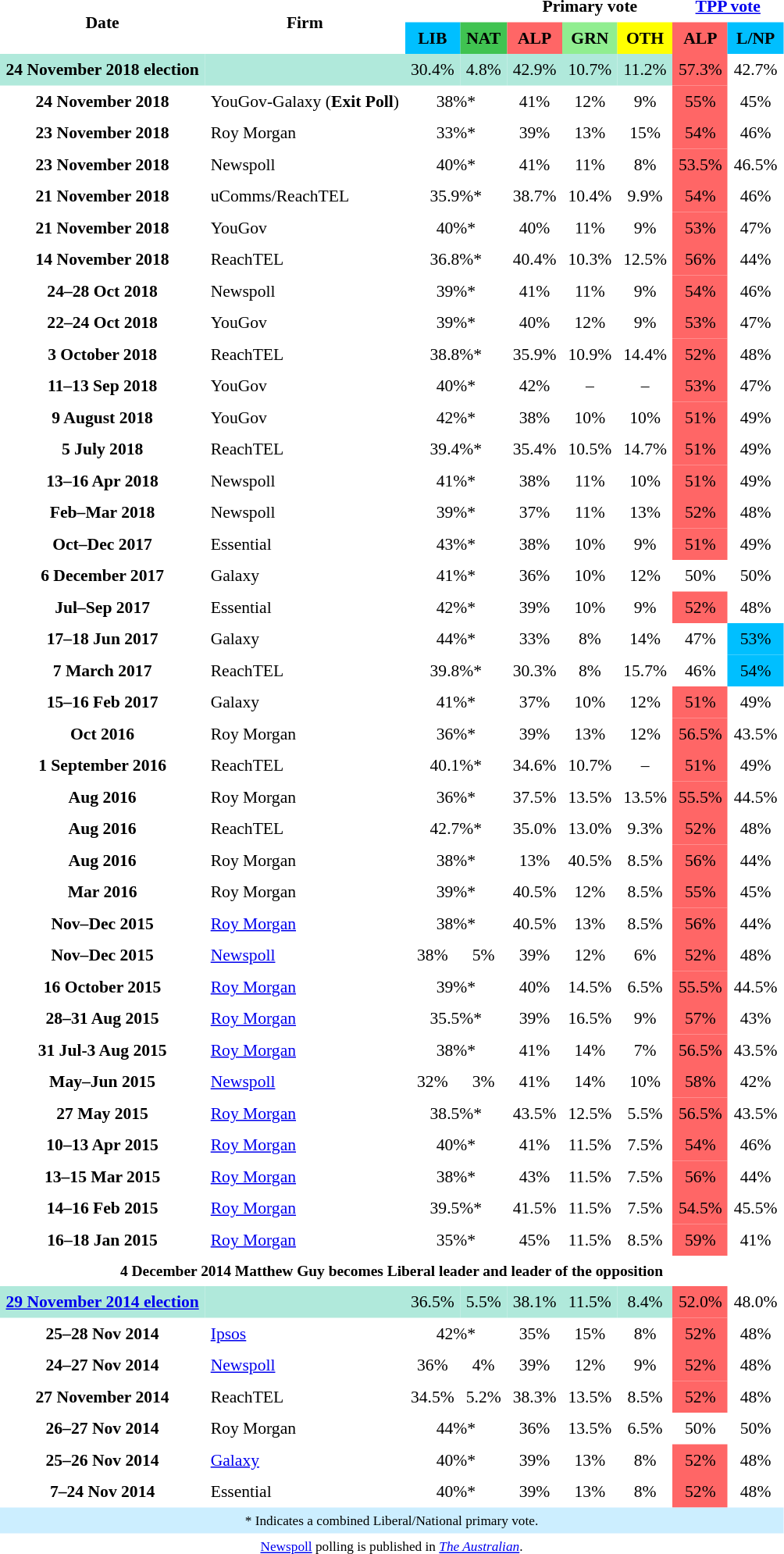<table class="toccolours" cellpadding="5" cellspacing="0" style="text-align:center; margin-right:.5em; margin-top:.4em; font-size:90%;">
<tr>
</tr>
<tr>
<th rowspan="2">Date</th>
<th rowspan="2">Firm</th>
<td></td>
<td></td>
<th colspan="3">Primary vote</th>
<th colspan="2"><a href='#'>TPP vote</a></th>
</tr>
<tr>
<th style="background:#00bfff;">LIB</th>
<th style="background:#40c351;">NAT</th>
<th style="background:#f66;">ALP</th>
<th style="background:#90ee90;">GRN</th>
<th style="background:#ff0;">OTH</th>
<th style="background:#f66;">ALP</th>
<th style="background:#00bfff;">L/NP</th>
</tr>
<tr>
<th style="background:#b0e9db;">24 November 2018 election</th>
<td style="background:#b0e9db;"></td>
<td style="background:#b0e9db;">30.4%</td>
<td style="background:#b0e9db;">4.8%</td>
<td style="background:#b0e9db;">42.9%</td>
<td style="background:#b0e9db;">10.7%</td>
<td style="background:#b0e9db;">11.2%</td>
<td style="background:#f66;">57.3%</td>
<td>42.7%</td>
</tr>
<tr>
<th>24 November 2018</th>
<td style="text-align:left;">YouGov-Galaxy (<strong>Exit Poll</strong>)</td>
<td colspan="2">38%*</td>
<td>41%</td>
<td>12%</td>
<td>9%</td>
<td style="background:#f66;">55%</td>
<td>45%</td>
</tr>
<tr>
<th>23 November 2018</th>
<td style="text-align:left;">Roy Morgan</td>
<td colspan="2">33%*</td>
<td>39%</td>
<td>13%</td>
<td>15%</td>
<td style="background:#f66;">54%</td>
<td>46%</td>
</tr>
<tr>
<th>23 November 2018</th>
<td style="text-align:left;">Newspoll</td>
<td colspan="2">40%*</td>
<td>41%</td>
<td>11%</td>
<td>8%</td>
<td style="background:#f66;">53.5%</td>
<td>46.5%</td>
</tr>
<tr>
<th>21 November 2018</th>
<td style="text-align:left;">uComms/ReachTEL</td>
<td colspan="2">35.9%*</td>
<td>38.7%</td>
<td>10.4%</td>
<td>9.9%</td>
<td style="background:#f66;">54%</td>
<td>46%</td>
</tr>
<tr>
<th>21 November 2018</th>
<td style="text-align:left;">YouGov</td>
<td colspan="2">40%*</td>
<td>40%</td>
<td>11%</td>
<td>9%</td>
<td style="background:#f66;">53%</td>
<td>47%</td>
</tr>
<tr>
<th>14 November 2018</th>
<td style="text-align:left;">ReachTEL</td>
<td colspan="2">36.8%*</td>
<td>40.4%</td>
<td>10.3%</td>
<td>12.5%</td>
<td style="background:#f66;">56%</td>
<td>44%</td>
</tr>
<tr>
<th>24–28 Oct 2018</th>
<td style="text-align:left;">Newspoll</td>
<td colspan="2">39%*</td>
<td>41%</td>
<td>11%</td>
<td>9%</td>
<td style="background:#f66;">54%</td>
<td>46%</td>
</tr>
<tr>
<th>22–24 Oct 2018</th>
<td style="text-align:left;">YouGov</td>
<td colspan="2">39%*</td>
<td>40%</td>
<td>12%</td>
<td>9%</td>
<td style="background:#f66;">53%</td>
<td>47%</td>
</tr>
<tr>
<th>3 October 2018</th>
<td style="text-align:left;">ReachTEL</td>
<td colspan="2">38.8%*</td>
<td>35.9%</td>
<td>10.9%</td>
<td>14.4%</td>
<td style="background:#f66;">52%</td>
<td>48%</td>
</tr>
<tr>
<th>11–13 Sep 2018</th>
<td style="text-align:left;">YouGov</td>
<td colspan="2">40%*</td>
<td>42%</td>
<td>–</td>
<td>–</td>
<td style="background:#f66;">53%</td>
<td>47%</td>
</tr>
<tr>
<th>9 August 2018</th>
<td style="text-align:left;">YouGov</td>
<td colspan="2">42%*</td>
<td>38%</td>
<td>10%</td>
<td>10%</td>
<td style="background:#f66;">51%</td>
<td>49%</td>
</tr>
<tr>
<th>5 July 2018</th>
<td style="text-align:left;">ReachTEL</td>
<td colspan="2">39.4%*</td>
<td>35.4%</td>
<td>10.5%</td>
<td>14.7%</td>
<td style="background:#f66;">51%</td>
<td>49%</td>
</tr>
<tr>
<th>13–16 Apr 2018</th>
<td style="text-align:left;">Newspoll</td>
<td colspan="2">41%*</td>
<td>38%</td>
<td>11%</td>
<td>10%</td>
<td style="background:#f66;">51%</td>
<td>49%</td>
</tr>
<tr>
<th>Feb–Mar 2018</th>
<td style="text-align:left;">Newspoll</td>
<td colspan="2">39%*</td>
<td>37%</td>
<td>11%</td>
<td>13%</td>
<td style="background:#f66;">52%</td>
<td>48%</td>
</tr>
<tr>
<th>Oct–Dec 2017</th>
<td style="text-align:left;">Essential</td>
<td colspan="2">43%*</td>
<td>38%</td>
<td>10%</td>
<td>9%</td>
<td style="background:#f66;">51%</td>
<td>49%</td>
</tr>
<tr>
<th>6 December 2017</th>
<td style="text-align:left;">Galaxy</td>
<td colspan="2">41%*</td>
<td>36%</td>
<td>10%</td>
<td>12%</td>
<td>50%</td>
<td>50%</td>
</tr>
<tr>
<th>Jul–Sep 2017</th>
<td style="text-align:left;">Essential</td>
<td colspan="2">42%*</td>
<td>39%</td>
<td>10%</td>
<td>9%</td>
<td style="background:#f66;">52%</td>
<td>48%</td>
</tr>
<tr>
<th>17–18 Jun 2017</th>
<td style="text-align:left;">Galaxy</td>
<td colspan="2">44%*</td>
<td>33%</td>
<td>8%</td>
<td>14%</td>
<td>47%</td>
<td style="background:#00bfff;">53%</td>
</tr>
<tr>
<th>7 March 2017</th>
<td style="text-align:left;">ReachTEL</td>
<td colspan="2">39.8%*</td>
<td>30.3%</td>
<td>8%</td>
<td>15.7%</td>
<td>46%</td>
<td style="background:#00bfff;">54%</td>
</tr>
<tr>
<th>15–16 Feb 2017</th>
<td style="text-align:left;">Galaxy</td>
<td colspan="2">41%*</td>
<td>37%</td>
<td>10%</td>
<td>12%</td>
<td style="background:#f66;">51%</td>
<td>49%</td>
</tr>
<tr>
<th>Oct 2016</th>
<td style="text-align:left;">Roy Morgan</td>
<td colspan="2">36%*</td>
<td>39%</td>
<td>13%</td>
<td>12%</td>
<td style="background:#f66;">56.5%</td>
<td>43.5%</td>
</tr>
<tr>
<th>1 September 2016</th>
<td style="text-align:left;">ReachTEL</td>
<td colspan="2">40.1%*</td>
<td>34.6%</td>
<td>10.7%</td>
<td>–</td>
<td style="background:#f66;">51%</td>
<td>49%</td>
</tr>
<tr>
<th>Aug 2016</th>
<td style="text-align:left;">Roy Morgan</td>
<td colspan="2">36%*</td>
<td>37.5%</td>
<td>13.5%</td>
<td>13.5%</td>
<td style="background:#f66;">55.5%</td>
<td>44.5%</td>
</tr>
<tr>
<th>Aug 2016</th>
<td style="text-align:left;">ReachTEL</td>
<td colspan="2">42.7%*</td>
<td>35.0%</td>
<td>13.0%</td>
<td>9.3%</td>
<td style="background:#f66;">52%</td>
<td>48%</td>
</tr>
<tr>
<th>Aug 2016</th>
<td style="text-align:left;">Roy Morgan</td>
<td colspan="2'">38%*</td>
<td>13%</td>
<td>40.5%</td>
<td>8.5%</td>
<td style="background:#f66;">56%</td>
<td>44%</td>
</tr>
<tr>
<th>Mar 2016</th>
<td style="text-align:left;">Roy Morgan</td>
<td colspan="2">39%*</td>
<td>40.5%</td>
<td>12%</td>
<td>8.5%</td>
<td style="background:#f66;">55%</td>
<td>45%</td>
</tr>
<tr>
<th>Nov–Dec 2015</th>
<td style="text-align:left;"><a href='#'>Roy Morgan</a></td>
<td colspan="2">38%*</td>
<td>40.5%</td>
<td>13%</td>
<td>8.5%</td>
<td style="background:#f66;">56%</td>
<td>44%</td>
</tr>
<tr>
<th>Nov–Dec 2015</th>
<td style="text-align:left;"><a href='#'>Newspoll</a></td>
<td>38%</td>
<td>5%</td>
<td>39%</td>
<td>12%</td>
<td>6%</td>
<td style="background:#f66;">52%</td>
<td>48%</td>
</tr>
<tr>
<th>16 October 2015</th>
<td style="text-align:left;"><a href='#'>Roy Morgan</a></td>
<td colspan="2">39%*</td>
<td>40%</td>
<td>14.5%</td>
<td>6.5%</td>
<td style="background:#f66;">55.5%</td>
<td>44.5%</td>
</tr>
<tr>
<th>28–31 Aug 2015</th>
<td style="text-align:left;"><a href='#'>Roy Morgan</a></td>
<td colspan="2">35.5%*</td>
<td>39%</td>
<td>16.5%</td>
<td>9%</td>
<td style="background:#f66;">57%</td>
<td>43%</td>
</tr>
<tr>
<th>31 Jul-3 Aug 2015</th>
<td style="text-align:left;"><a href='#'>Roy Morgan</a></td>
<td colspan="2">38%*</td>
<td>41%</td>
<td>14%</td>
<td>7%</td>
<td style="background:#f66;">56.5%</td>
<td>43.5%</td>
</tr>
<tr>
<th>May–Jun 2015</th>
<td style="text-align:left;"><a href='#'>Newspoll</a></td>
<td>32%</td>
<td>3%</td>
<td>41%</td>
<td>14%</td>
<td>10%</td>
<td style="background:#f66;">58%</td>
<td>42%</td>
</tr>
<tr>
<th>27 May 2015</th>
<td style="text-align:left;"><a href='#'>Roy Morgan</a></td>
<td colspan="2">38.5%*</td>
<td>43.5%</td>
<td>12.5%</td>
<td>5.5%</td>
<td style="background:#f66;">56.5%</td>
<td>43.5%</td>
</tr>
<tr>
<th>10–13 Apr 2015</th>
<td style="text-align:left;"><a href='#'>Roy Morgan</a></td>
<td colspan="2">40%*</td>
<td>41%</td>
<td>11.5%</td>
<td>7.5%</td>
<td style="background:#f66;">54%</td>
<td>46%</td>
</tr>
<tr>
<th>13–15 Mar 2015</th>
<td style="text-align:left;"><a href='#'>Roy Morgan</a></td>
<td colspan="2">38%*</td>
<td>43%</td>
<td>11.5%</td>
<td>7.5%</td>
<td style="background:#f66;">56%</td>
<td>44%</td>
</tr>
<tr>
<th>14–16 Feb 2015</th>
<td style="text-align:left;"><a href='#'>Roy Morgan</a></td>
<td colspan="2">39.5%*</td>
<td>41.5%</td>
<td>11.5%</td>
<td>7.5%</td>
<td style="background:#f66;">54.5%</td>
<td>45.5%</td>
</tr>
<tr>
<th>16–18 Jan 2015</th>
<td style="text-align:left;"><a href='#'>Roy Morgan</a></td>
<td colspan="2">35%*</td>
<td>45%</td>
<td>11.5%</td>
<td>8.5%</td>
<td style="background:#f66;">59%</td>
<td>41%</td>
</tr>
<tr>
<th colspan="9"  style="font-size:90%;">4 December 2014 Matthew Guy becomes Liberal leader and leader of the opposition</th>
</tr>
<tr>
<th style="background:#b0e9db;"><a href='#'>29 November 2014 election</a></th>
<td style="background:#b0e9db;"></td>
<td style="background:#b0e9db;">36.5%</td>
<td style="background:#b0e9db;">5.5%</td>
<td style="background:#b0e9db;">38.1%</td>
<td style="background:#b0e9db;">11.5%</td>
<td style="background:#b0e9db;">8.4%</td>
<td style="background:#f66;">52.0%</td>
<td>48.0%</td>
</tr>
<tr>
<th>25–28 Nov 2014</th>
<td style="text-align:left;"><a href='#'>Ipsos</a></td>
<td colspan="2">42%*</td>
<td>35%</td>
<td>15%</td>
<td>8%</td>
<td style="background:#f66;">52%</td>
<td>48%</td>
</tr>
<tr>
<th>24–27 Nov 2014</th>
<td style="text-align:left;"><a href='#'>Newspoll</a></td>
<td>36%</td>
<td>4%</td>
<td>39%</td>
<td>12%</td>
<td>9%</td>
<td style="background:#f66;">52%</td>
<td>48%</td>
</tr>
<tr>
<th>27 November 2014</th>
<td style="text-align:left;">ReachTEL</td>
<td>34.5%</td>
<td>5.2%</td>
<td>38.3%</td>
<td>13.5%</td>
<td>8.5%</td>
<td style="background:#f66;">52%</td>
<td>48%</td>
</tr>
<tr>
<th>26–27 Nov 2014</th>
<td style="text-align:left;">Roy Morgan</td>
<td colspan="2">44%*</td>
<td>36%</td>
<td>13.5%</td>
<td>6.5%</td>
<td>50%</td>
<td>50%</td>
</tr>
<tr>
<th>25–26 Nov 2014</th>
<td style="text-align:left;"><a href='#'>Galaxy</a></td>
<td colspan="2">40%*</td>
<td>39%</td>
<td>13%</td>
<td>8%</td>
<td style="background:#f66;">52%</td>
<td>48%</td>
</tr>
<tr>
<th>7–24 Nov 2014</th>
<td style="text-align:left;">Essential</td>
<td colspan="2">40%*</td>
<td>39%</td>
<td>13%</td>
<td>8%</td>
<td style="background:#f66;">52%</td>
<td>48%</td>
</tr>
<tr>
<td colspan="9"  style="font-size:80%; background:#cef;">* Indicates a combined Liberal/National primary vote.</td>
</tr>
<tr>
<td colspan="9"  style="font-size:80%;"><a href='#'>Newspoll</a> polling is published in <em><a href='#'>The Australian</a></em>.</td>
</tr>
</table>
